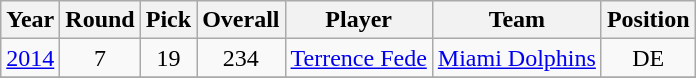<table class="wikitable sortable" style="text-align: center;">
<tr>
<th>Year</th>
<th>Round</th>
<th>Pick</th>
<th>Overall</th>
<th>Player</th>
<th>Team</th>
<th>Position</th>
</tr>
<tr>
<td><a href='#'>2014</a></td>
<td>7</td>
<td>19</td>
<td>234</td>
<td><a href='#'>Terrence Fede</a></td>
<td><a href='#'>Miami Dolphins</a></td>
<td>DE</td>
</tr>
<tr>
</tr>
</table>
